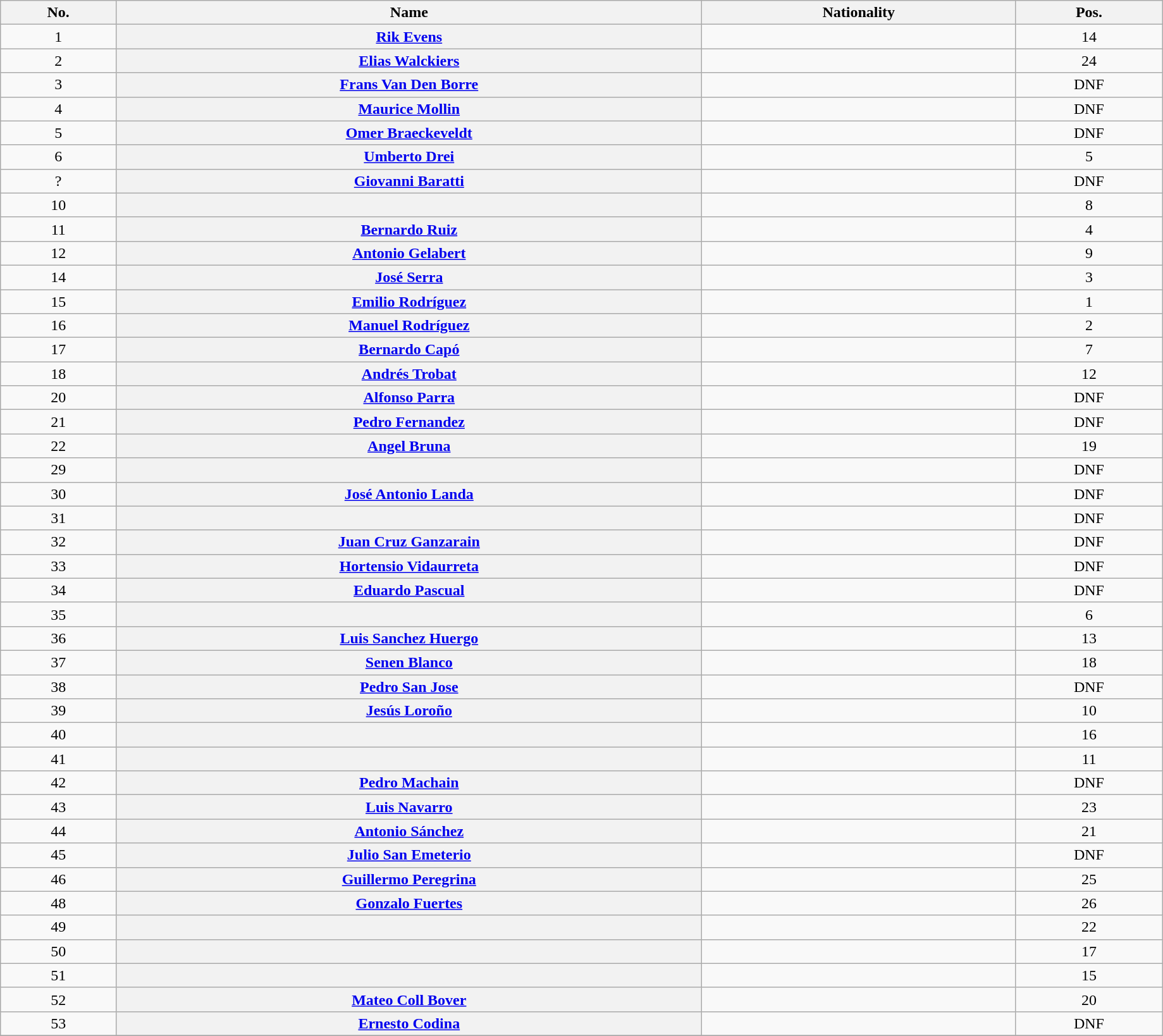<table class="wikitable plainrowheaders sortable" style="width:97%">
<tr>
<th scope="col">No.</th>
<th scope="col">Name</th>
<th scope="col">Nationality</th>
<th scope="col" data-sort-type="number">Pos.</th>
</tr>
<tr>
<td style="text-align:center;">1</td>
<th scope="row"><a href='#'>Rik Evens</a></th>
<td></td>
<td style="text-align:center;">14</td>
</tr>
<tr>
<td style="text-align:center;">2</td>
<th scope="row"><a href='#'>Elias Walckiers</a></th>
<td></td>
<td style="text-align:center;">24</td>
</tr>
<tr>
<td style="text-align:center;">3</td>
<th scope="row"><a href='#'>Frans Van Den Borre</a></th>
<td></td>
<td style="text-align:center;" data-sort-value="27">DNF</td>
</tr>
<tr>
<td style="text-align:center;">4</td>
<th scope="row"><a href='#'>Maurice Mollin</a></th>
<td></td>
<td style="text-align:center;" data-sort-value="27">DNF</td>
</tr>
<tr>
<td style="text-align:center;">5</td>
<th scope="row"><a href='#'>Omer Braeckeveldt</a></th>
<td></td>
<td style="text-align:center;" data-sort-value="27">DNF</td>
</tr>
<tr>
<td style="text-align:center;">6</td>
<th scope="row"><a href='#'>Umberto Drei</a></th>
<td></td>
<td style="text-align:center;">5</td>
</tr>
<tr>
<td style="text-align:center;">?</td>
<th scope="row"><a href='#'>Giovanni Baratti</a></th>
<td></td>
<td style="text-align:center;" data-sort-value="27">DNF</td>
</tr>
<tr>
<td style="text-align:center;">10</td>
<th scope="row"></th>
<td></td>
<td style="text-align:center;">8</td>
</tr>
<tr>
<td style="text-align:center;">11</td>
<th scope="row"><a href='#'>Bernardo Ruiz</a></th>
<td></td>
<td style="text-align:center;">4</td>
</tr>
<tr>
<td style="text-align:center;">12</td>
<th scope="row"><a href='#'>Antonio Gelabert</a></th>
<td></td>
<td style="text-align:center;">9</td>
</tr>
<tr>
<td style="text-align:center;">14</td>
<th scope="row"><a href='#'>José Serra</a></th>
<td></td>
<td style="text-align:center;">3</td>
</tr>
<tr>
<td style="text-align:center;">15</td>
<th scope="row"><a href='#'>Emilio Rodríguez</a></th>
<td></td>
<td style="text-align:center;">1</td>
</tr>
<tr>
<td style="text-align:center;">16</td>
<th scope="row"><a href='#'>Manuel Rodríguez</a></th>
<td></td>
<td style="text-align:center;">2</td>
</tr>
<tr>
<td style="text-align:center;">17</td>
<th scope="row"><a href='#'>Bernardo Capó</a></th>
<td></td>
<td style="text-align:center;">7</td>
</tr>
<tr>
<td style="text-align:center;">18</td>
<th scope="row"><a href='#'>Andrés Trobat</a></th>
<td></td>
<td style="text-align:center;">12</td>
</tr>
<tr>
<td style="text-align:center;">20</td>
<th scope="row"><a href='#'>Alfonso Parra</a></th>
<td></td>
<td style="text-align:center;" data-sort-value="27">DNF</td>
</tr>
<tr>
<td style="text-align:center;">21</td>
<th scope="row"><a href='#'>Pedro Fernandez</a></th>
<td></td>
<td style="text-align:center;" data-sort-value="27">DNF</td>
</tr>
<tr>
<td style="text-align:center;">22</td>
<th scope="row"><a href='#'>Angel Bruna</a></th>
<td></td>
<td style="text-align:center;">19</td>
</tr>
<tr>
<td style="text-align:center;">29</td>
<th scope="row"></th>
<td></td>
<td style="text-align:center;" data-sort-value="27">DNF</td>
</tr>
<tr>
<td style="text-align:center;">30</td>
<th scope="row"><a href='#'>José Antonio Landa</a></th>
<td></td>
<td style="text-align:center;" data-sort-value="27">DNF</td>
</tr>
<tr>
<td style="text-align:center;">31</td>
<th scope="row"></th>
<td></td>
<td style="text-align:center;" data-sort-value="27">DNF</td>
</tr>
<tr>
<td style="text-align:center;">32</td>
<th scope="row"><a href='#'>Juan Cruz Ganzarain</a></th>
<td></td>
<td style="text-align:center;" data-sort-value="27">DNF</td>
</tr>
<tr>
<td style="text-align:center;">33</td>
<th scope="row"><a href='#'>Hortensio Vidaurreta</a></th>
<td></td>
<td style="text-align:center;" data-sort-value="27">DNF</td>
</tr>
<tr>
<td style="text-align:center;">34</td>
<th scope="row"><a href='#'>Eduardo Pascual</a></th>
<td></td>
<td style="text-align:center;" data-sort-value="27">DNF</td>
</tr>
<tr>
<td style="text-align:center;">35</td>
<th scope="row"></th>
<td></td>
<td style="text-align:center;">6</td>
</tr>
<tr>
<td style="text-align:center;">36</td>
<th scope="row"><a href='#'>Luis Sanchez Huergo</a></th>
<td></td>
<td style="text-align:center;">13</td>
</tr>
<tr>
<td style="text-align:center;">37</td>
<th scope="row"><a href='#'>Senen Blanco</a></th>
<td></td>
<td style="text-align:center;">18</td>
</tr>
<tr>
<td style="text-align:center;">38</td>
<th scope="row"><a href='#'>Pedro San Jose</a></th>
<td></td>
<td style="text-align:center;" data-sort-value="27">DNF</td>
</tr>
<tr>
<td style="text-align:center;">39</td>
<th scope="row"><a href='#'>Jesús Loroño</a></th>
<td></td>
<td style="text-align:center;">10</td>
</tr>
<tr>
<td style="text-align:center;">40</td>
<th scope="row"></th>
<td></td>
<td style="text-align:center;">16</td>
</tr>
<tr>
<td style="text-align:center;">41</td>
<th scope="row"></th>
<td></td>
<td style="text-align:center;">11</td>
</tr>
<tr>
<td style="text-align:center;">42</td>
<th scope="row"><a href='#'>Pedro Machain</a></th>
<td></td>
<td style="text-align:center;" data-sort-value="27">DNF</td>
</tr>
<tr>
<td style="text-align:center;">43</td>
<th scope="row"><a href='#'>Luis Navarro</a></th>
<td></td>
<td style="text-align:center;">23</td>
</tr>
<tr>
<td style="text-align:center;">44</td>
<th scope="row"><a href='#'>Antonio Sánchez</a></th>
<td></td>
<td style="text-align:center;">21</td>
</tr>
<tr>
<td style="text-align:center;">45</td>
<th scope="row"><a href='#'>Julio San Emeterio</a></th>
<td></td>
<td style="text-align:center;" data-sort-value="27">DNF</td>
</tr>
<tr>
<td style="text-align:center;">46</td>
<th scope="row"><a href='#'>Guillermo Peregrina</a></th>
<td></td>
<td style="text-align:center;">25</td>
</tr>
<tr>
<td style="text-align:center;">48</td>
<th scope="row"><a href='#'>Gonzalo Fuertes</a></th>
<td></td>
<td style="text-align:center;">26</td>
</tr>
<tr>
<td style="text-align:center;">49</td>
<th scope="row"></th>
<td></td>
<td style="text-align:center;">22</td>
</tr>
<tr>
<td style="text-align:center;">50</td>
<th scope="row"></th>
<td></td>
<td style="text-align:center;">17</td>
</tr>
<tr>
<td style="text-align:center;">51</td>
<th scope="row"></th>
<td></td>
<td style="text-align:center;">15</td>
</tr>
<tr>
<td style="text-align:center;">52</td>
<th scope="row"><a href='#'>Mateo Coll Bover</a></th>
<td></td>
<td style="text-align:center;">20</td>
</tr>
<tr>
<td style="text-align:center;">53</td>
<th scope="row"><a href='#'>Ernesto Codina</a></th>
<td></td>
<td style="text-align:center;" data-sort-value="27">DNF</td>
</tr>
<tr>
</tr>
</table>
